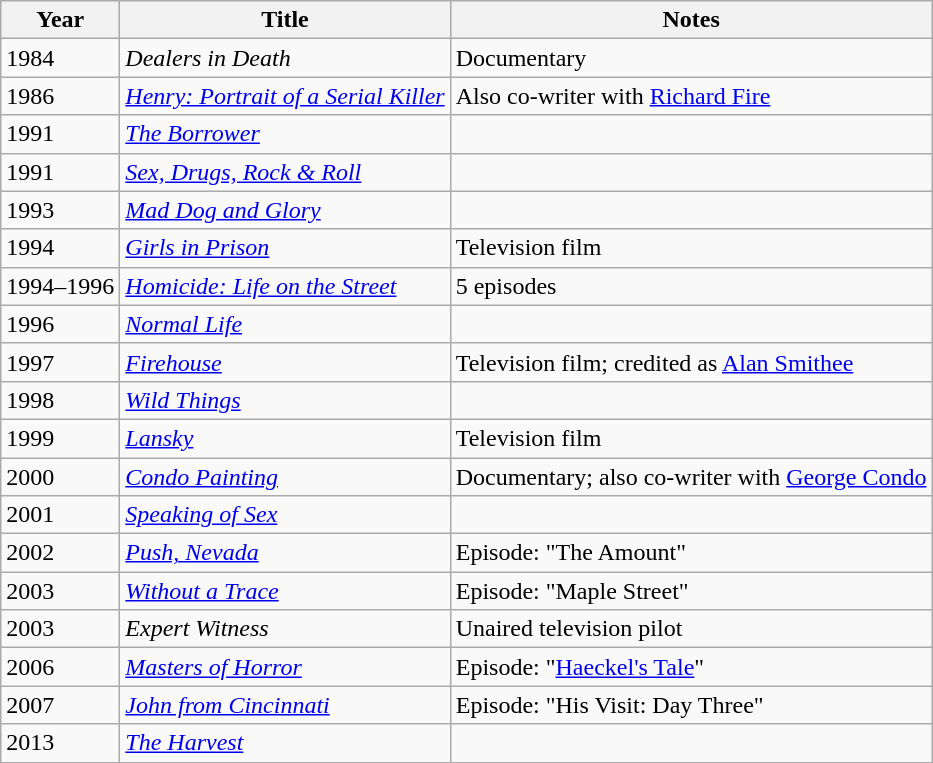<table class="wikitable">
<tr>
<th>Year</th>
<th>Title</th>
<th>Notes</th>
</tr>
<tr>
<td>1984</td>
<td><em>Dealers in Death</em></td>
<td>Documentary</td>
</tr>
<tr>
<td>1986</td>
<td><em><a href='#'>Henry: Portrait of a Serial Killer</a></em></td>
<td>Also co-writer with <a href='#'>Richard Fire</a></td>
</tr>
<tr>
<td>1991</td>
<td><em><a href='#'>The Borrower</a></em></td>
<td></td>
</tr>
<tr>
<td>1991</td>
<td><em><a href='#'>Sex, Drugs, Rock & Roll</a></em></td>
<td></td>
</tr>
<tr>
<td>1993</td>
<td><em><a href='#'>Mad Dog and Glory</a></em></td>
<td></td>
</tr>
<tr>
<td>1994</td>
<td><em><a href='#'>Girls in Prison</a></em></td>
<td>Television film</td>
</tr>
<tr>
<td>1994–1996</td>
<td><em><a href='#'>Homicide: Life on the Street</a></em></td>
<td>5 episodes</td>
</tr>
<tr>
<td>1996</td>
<td><em><a href='#'>Normal Life</a></em></td>
<td></td>
</tr>
<tr>
<td>1997</td>
<td><em><a href='#'>Firehouse</a></em></td>
<td>Television film; credited as <a href='#'>Alan Smithee</a></td>
</tr>
<tr>
<td>1998</td>
<td><em><a href='#'>Wild Things</a></em></td>
<td></td>
</tr>
<tr>
<td>1999</td>
<td><em><a href='#'>Lansky</a></em></td>
<td>Television film</td>
</tr>
<tr>
<td>2000</td>
<td><em><a href='#'>Condo Painting</a></em></td>
<td>Documentary; also co-writer with <a href='#'>George Condo</a></td>
</tr>
<tr>
<td>2001</td>
<td><em><a href='#'>Speaking of Sex</a></em></td>
<td></td>
</tr>
<tr>
<td>2002</td>
<td><em><a href='#'>Push, Nevada</a></em></td>
<td>Episode: "The Amount"</td>
</tr>
<tr>
<td>2003</td>
<td><em><a href='#'>Without a Trace</a></em></td>
<td>Episode: "Maple Street"</td>
</tr>
<tr>
<td>2003</td>
<td><em>Expert Witness</em></td>
<td>Unaired television pilot</td>
</tr>
<tr>
<td>2006</td>
<td><em><a href='#'>Masters of Horror</a></em></td>
<td>Episode: "<a href='#'>Haeckel's Tale</a>"</td>
</tr>
<tr>
<td>2007</td>
<td><em><a href='#'>John from Cincinnati</a></em></td>
<td>Episode: "His Visit: Day Three"</td>
</tr>
<tr>
<td>2013</td>
<td><em><a href='#'>The Harvest</a></em></td>
<td></td>
</tr>
</table>
